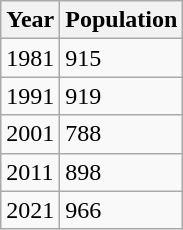<table class=wikitable>
<tr>
<th>Year</th>
<th>Population</th>
</tr>
<tr>
<td>1981</td>
<td>915</td>
</tr>
<tr>
<td>1991</td>
<td>919</td>
</tr>
<tr>
<td>2001</td>
<td>788</td>
</tr>
<tr>
<td>2011</td>
<td>898</td>
</tr>
<tr>
<td>2021</td>
<td>966</td>
</tr>
</table>
